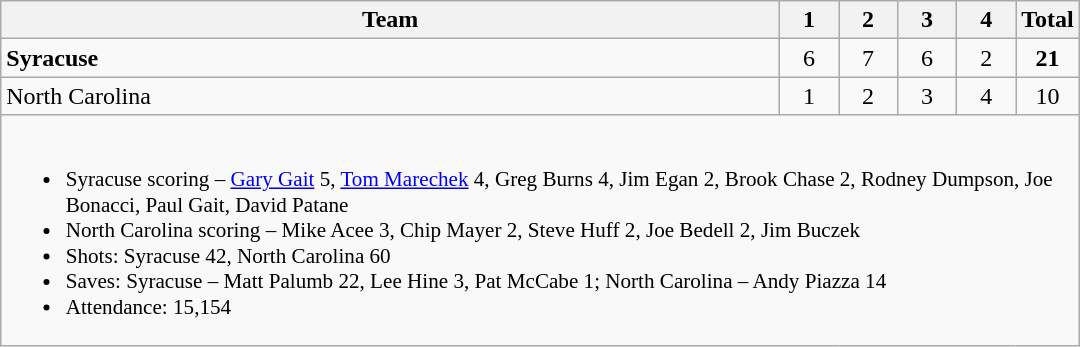<table class="wikitable" style="text-align:center; max-width:45em">
<tr>
<th>Team</th>
<th style="width:2em">1</th>
<th style="width:2em">2</th>
<th style="width:2em">3</th>
<th style="width:2em">4</th>
<th style="width:2em">Total</th>
</tr>
<tr>
<td style="text-align:left"><strong>Syracuse</strong></td>
<td>6</td>
<td>7</td>
<td>6</td>
<td>2</td>
<td><strong>21</strong></td>
</tr>
<tr>
<td style="text-align:left">North Carolina</td>
<td>1</td>
<td>2</td>
<td>3</td>
<td>4</td>
<td>10</td>
</tr>
<tr>
<td colspan=6 style="text-align:left; font-size:88%;"><br><ul><li>Syracuse scoring – <a href='#'>Gary Gait</a> 5, <a href='#'>Tom Marechek</a> 4, Greg Burns 4, Jim Egan 2, Brook Chase 2, Rodney Dumpson, Joe Bonacci, Paul Gait, David Patane</li><li>North Carolina scoring – Mike Acee 3, Chip Mayer 2, Steve Huff 2, Joe Bedell 2, Jim Buczek</li><li>Shots: Syracuse 42, North Carolina 60</li><li>Saves: Syracuse – Matt Palumb 22, Lee Hine 3, Pat McCabe 1; North Carolina – Andy Piazza 14</li><li>Attendance: 15,154</li></ul></td>
</tr>
</table>
